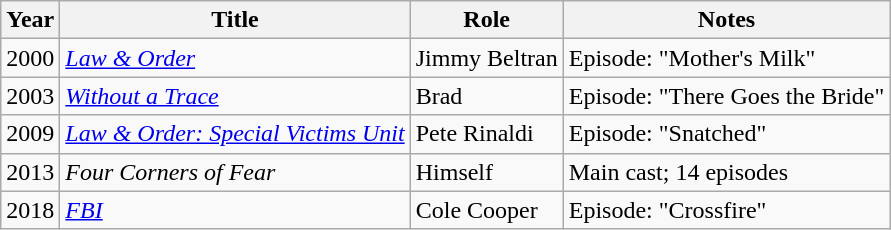<table class="wikitable sortable">
<tr>
<th>Year</th>
<th>Title</th>
<th>Role</th>
<th>Notes</th>
</tr>
<tr>
<td>2000</td>
<td><em><a href='#'>Law & Order</a></em></td>
<td>Jimmy Beltran</td>
<td>Episode: "Mother's Milk"</td>
</tr>
<tr>
<td>2003</td>
<td><em><a href='#'>Without a Trace</a></em></td>
<td>Brad</td>
<td>Episode: "There Goes the Bride"</td>
</tr>
<tr>
<td>2009</td>
<td><em><a href='#'>Law & Order: Special Victims Unit</a></em></td>
<td>Pete Rinaldi</td>
<td>Episode: "Snatched"</td>
</tr>
<tr>
<td>2013</td>
<td><em>Four Corners of Fear</em></td>
<td>Himself</td>
<td>Main cast; 14 episodes</td>
</tr>
<tr>
<td>2018</td>
<td><em><a href='#'>FBI</a></em></td>
<td>Cole Cooper</td>
<td>Episode: "Crossfire"</td>
</tr>
</table>
